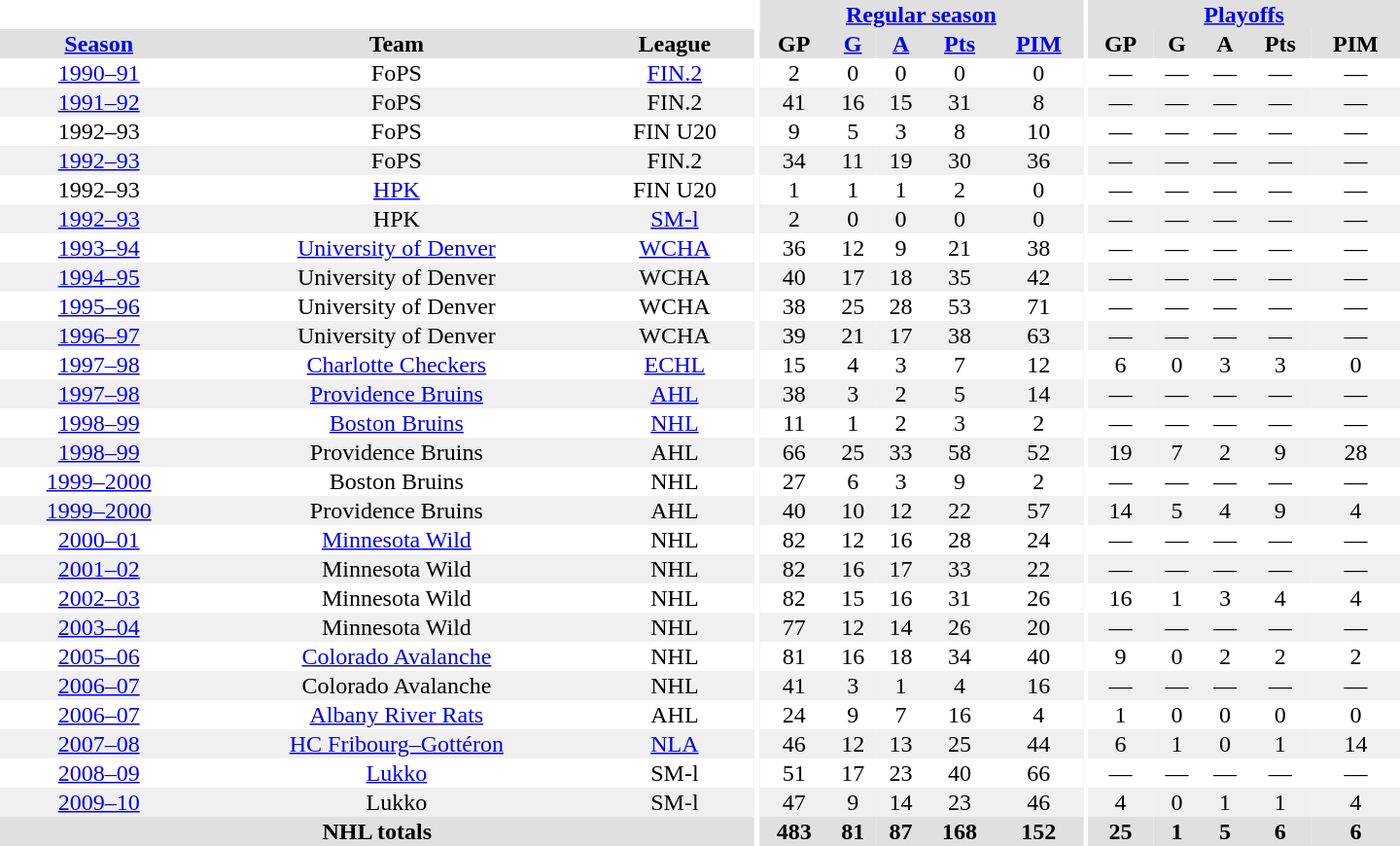<table border="0" cellpadding="1" cellspacing="0" style="text-align:center; width:60em">
<tr bgcolor="#e0e0e0">
<th colspan="3"  bgcolor="#ffffff"></th>
<th rowspan="99" bgcolor="#ffffff"></th>
<th colspan="5"><a href='#'>Regular season</a></th>
<th rowspan="99" bgcolor="#ffffff"></th>
<th colspan="5"><a href='#'>Playoffs</a></th>
</tr>
<tr bgcolor="#e0e0e0">
<th><a href='#'>Season</a></th>
<th>Team</th>
<th>League</th>
<th>GP</th>
<th><a href='#'>G</a></th>
<th><a href='#'>A</a></th>
<th><a href='#'>Pts</a></th>
<th><a href='#'>PIM</a></th>
<th>GP</th>
<th>G</th>
<th>A</th>
<th>Pts</th>
<th>PIM</th>
</tr>
<tr>
<td><a href='#'>1990–91</a></td>
<td>FoPS</td>
<td><a href='#'>FIN.2</a></td>
<td>2</td>
<td>0</td>
<td>0</td>
<td>0</td>
<td>0</td>
<td>—</td>
<td>—</td>
<td>—</td>
<td>—</td>
<td>—</td>
</tr>
<tr bgcolor="#f0f0f0">
<td><a href='#'>1991–92</a></td>
<td>FoPS</td>
<td>FIN.2</td>
<td>41</td>
<td>16</td>
<td>15</td>
<td>31</td>
<td>8</td>
<td>—</td>
<td>—</td>
<td>—</td>
<td>—</td>
<td>—</td>
</tr>
<tr>
<td>1992–93</td>
<td>FoPS</td>
<td>FIN U20</td>
<td>9</td>
<td>5</td>
<td>3</td>
<td>8</td>
<td>10</td>
<td>—</td>
<td>—</td>
<td>—</td>
<td>—</td>
<td>—</td>
</tr>
<tr bgcolor="#f0f0f0">
<td><a href='#'>1992–93</a></td>
<td>FoPS</td>
<td>FIN.2</td>
<td>34</td>
<td>11</td>
<td>19</td>
<td>30</td>
<td>36</td>
<td>—</td>
<td>—</td>
<td>—</td>
<td>—</td>
<td>—</td>
</tr>
<tr>
<td>1992–93</td>
<td><a href='#'>HPK</a></td>
<td>FIN U20</td>
<td>1</td>
<td>1</td>
<td>1</td>
<td>2</td>
<td>0</td>
<td>—</td>
<td>—</td>
<td>—</td>
<td>—</td>
<td>—</td>
</tr>
<tr bgcolor="#f0f0f0">
<td><a href='#'>1992–93</a></td>
<td>HPK</td>
<td><a href='#'>SM-l</a></td>
<td>2</td>
<td>0</td>
<td>0</td>
<td>0</td>
<td>0</td>
<td>—</td>
<td>—</td>
<td>—</td>
<td>—</td>
<td>—</td>
</tr>
<tr>
<td><a href='#'>1993–94</a></td>
<td><a href='#'>University of Denver</a></td>
<td><a href='#'>WCHA</a></td>
<td>36</td>
<td>12</td>
<td>9</td>
<td>21</td>
<td>38</td>
<td>—</td>
<td>—</td>
<td>—</td>
<td>—</td>
<td>—</td>
</tr>
<tr bgcolor="#f0f0f0">
<td><a href='#'>1994–95</a></td>
<td>University of Denver</td>
<td>WCHA</td>
<td>40</td>
<td>17</td>
<td>18</td>
<td>35</td>
<td>42</td>
<td>—</td>
<td>—</td>
<td>—</td>
<td>—</td>
<td>—</td>
</tr>
<tr>
<td><a href='#'>1995–96</a></td>
<td>University of Denver</td>
<td>WCHA</td>
<td>38</td>
<td>25</td>
<td>28</td>
<td>53</td>
<td>71</td>
<td>—</td>
<td>—</td>
<td>—</td>
<td>—</td>
<td>—</td>
</tr>
<tr bgcolor="#f0f0f0">
<td><a href='#'>1996–97</a></td>
<td>University of Denver</td>
<td>WCHA</td>
<td>39</td>
<td>21</td>
<td>17</td>
<td>38</td>
<td>63</td>
<td>—</td>
<td>—</td>
<td>—</td>
<td>—</td>
<td>—</td>
</tr>
<tr>
<td><a href='#'>1997–98</a></td>
<td><a href='#'>Charlotte Checkers</a></td>
<td><a href='#'>ECHL</a></td>
<td>15</td>
<td>4</td>
<td>3</td>
<td>7</td>
<td>12</td>
<td>6</td>
<td>0</td>
<td>3</td>
<td>3</td>
<td>0</td>
</tr>
<tr bgcolor="#f0f0f0">
<td><a href='#'>1997–98</a></td>
<td><a href='#'>Providence Bruins</a></td>
<td><a href='#'>AHL</a></td>
<td>38</td>
<td>3</td>
<td>2</td>
<td>5</td>
<td>14</td>
<td>—</td>
<td>—</td>
<td>—</td>
<td>—</td>
<td>—</td>
</tr>
<tr>
<td><a href='#'>1998–99</a></td>
<td><a href='#'>Boston Bruins</a></td>
<td><a href='#'>NHL</a></td>
<td>11</td>
<td>1</td>
<td>2</td>
<td>3</td>
<td>2</td>
<td>—</td>
<td>—</td>
<td>—</td>
<td>—</td>
<td>—</td>
</tr>
<tr bgcolor="#f0f0f0">
<td><a href='#'>1998–99</a></td>
<td>Providence Bruins</td>
<td>AHL</td>
<td>66</td>
<td>25</td>
<td>33</td>
<td>58</td>
<td>52</td>
<td>19</td>
<td>7</td>
<td>2</td>
<td>9</td>
<td>28</td>
</tr>
<tr>
<td><a href='#'>1999–2000</a></td>
<td>Boston Bruins</td>
<td>NHL</td>
<td>27</td>
<td>6</td>
<td>3</td>
<td>9</td>
<td>2</td>
<td>—</td>
<td>—</td>
<td>—</td>
<td>—</td>
<td>—</td>
</tr>
<tr bgcolor="#f0f0f0">
<td><a href='#'>1999–2000</a></td>
<td>Providence Bruins</td>
<td>AHL</td>
<td>40</td>
<td>10</td>
<td>12</td>
<td>22</td>
<td>57</td>
<td>14</td>
<td>5</td>
<td>4</td>
<td>9</td>
<td>4</td>
</tr>
<tr>
<td><a href='#'>2000–01</a></td>
<td><a href='#'>Minnesota Wild</a></td>
<td>NHL</td>
<td>82</td>
<td>12</td>
<td>16</td>
<td>28</td>
<td>24</td>
<td>—</td>
<td>—</td>
<td>—</td>
<td>—</td>
<td>—</td>
</tr>
<tr bgcolor="#f0f0f0">
<td><a href='#'>2001–02</a></td>
<td>Minnesota Wild</td>
<td>NHL</td>
<td>82</td>
<td>16</td>
<td>17</td>
<td>33</td>
<td>22</td>
<td>—</td>
<td>—</td>
<td>—</td>
<td>—</td>
<td>—</td>
</tr>
<tr>
<td><a href='#'>2002–03</a></td>
<td>Minnesota Wild</td>
<td>NHL</td>
<td>82</td>
<td>15</td>
<td>16</td>
<td>31</td>
<td>26</td>
<td>16</td>
<td>1</td>
<td>3</td>
<td>4</td>
<td>4</td>
</tr>
<tr bgcolor="#f0f0f0">
<td><a href='#'>2003–04</a></td>
<td>Minnesota Wild</td>
<td>NHL</td>
<td>77</td>
<td>12</td>
<td>14</td>
<td>26</td>
<td>20</td>
<td>—</td>
<td>—</td>
<td>—</td>
<td>—</td>
<td>—</td>
</tr>
<tr>
<td><a href='#'>2005–06</a></td>
<td><a href='#'>Colorado Avalanche</a></td>
<td>NHL</td>
<td>81</td>
<td>16</td>
<td>18</td>
<td>34</td>
<td>40</td>
<td>9</td>
<td>0</td>
<td>2</td>
<td>2</td>
<td>2</td>
</tr>
<tr bgcolor="#f0f0f0">
<td><a href='#'>2006–07</a></td>
<td>Colorado Avalanche</td>
<td>NHL</td>
<td>41</td>
<td>3</td>
<td>1</td>
<td>4</td>
<td>16</td>
<td>—</td>
<td>—</td>
<td>—</td>
<td>—</td>
<td>—</td>
</tr>
<tr>
<td><a href='#'>2006–07</a></td>
<td><a href='#'>Albany River Rats</a></td>
<td>AHL</td>
<td>24</td>
<td>9</td>
<td>7</td>
<td>16</td>
<td>4</td>
<td>1</td>
<td>0</td>
<td>0</td>
<td>0</td>
<td>0</td>
</tr>
<tr bgcolor="#f0f0f0">
<td><a href='#'>2007–08</a></td>
<td><a href='#'>HC Fribourg–Gottéron</a></td>
<td><a href='#'>NLA</a></td>
<td>46</td>
<td>12</td>
<td>13</td>
<td>25</td>
<td>44</td>
<td>6</td>
<td>1</td>
<td>0</td>
<td>1</td>
<td>14</td>
</tr>
<tr>
<td><a href='#'>2008–09</a></td>
<td><a href='#'>Lukko</a></td>
<td>SM-l</td>
<td>51</td>
<td>17</td>
<td>23</td>
<td>40</td>
<td>66</td>
<td>—</td>
<td>—</td>
<td>—</td>
<td>—</td>
<td>—</td>
</tr>
<tr bgcolor="#f0f0f0">
<td><a href='#'>2009–10</a></td>
<td>Lukko</td>
<td>SM-l</td>
<td>47</td>
<td>9</td>
<td>14</td>
<td>23</td>
<td>46</td>
<td>4</td>
<td>0</td>
<td>1</td>
<td>1</td>
<td>4</td>
</tr>
<tr bgcolor="#e0e0e0">
<th colspan="3">NHL totals</th>
<th>483</th>
<th>81</th>
<th>87</th>
<th>168</th>
<th>152</th>
<th>25</th>
<th>1</th>
<th>5</th>
<th>6</th>
<th>6</th>
</tr>
</table>
